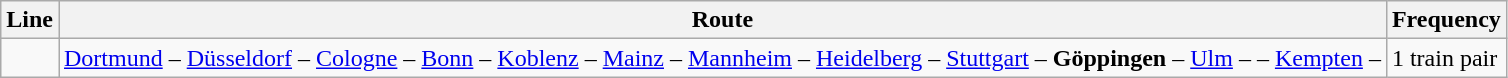<table class="wikitable">
<tr>
<th>Line</th>
<th>Route</th>
<th>Frequency</th>
</tr>
<tr>
<td></td>
<td><a href='#'>Dortmund</a> – <a href='#'>Düsseldorf</a> – <a href='#'>Cologne</a> – <a href='#'>Bonn</a> – <a href='#'>Koblenz</a> – <a href='#'>Mainz</a> – <a href='#'>Mannheim</a> – <a href='#'>Heidelberg</a> – <a href='#'>Stuttgart</a> – <strong>Göppingen</strong> – <a href='#'>Ulm</a> –  – <a href='#'>Kempten</a> – </td>
<td>1 train pair</td>
</tr>
</table>
